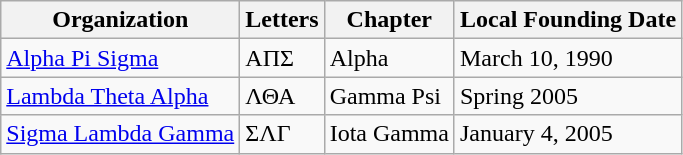<table class="wikitable">
<tr>
<th>Organization</th>
<th>Letters</th>
<th>Chapter</th>
<th>Local Founding Date</th>
</tr>
<tr>
<td><a href='#'>Alpha Pi Sigma</a></td>
<td>ΑΠΣ</td>
<td>Alpha</td>
<td>March 10, 1990</td>
</tr>
<tr>
<td><a href='#'>Lambda Theta Alpha</a></td>
<td>ΛΘΑ</td>
<td>Gamma Psi</td>
<td>Spring 2005</td>
</tr>
<tr>
<td><a href='#'>Sigma Lambda Gamma</a></td>
<td>ΣΛΓ</td>
<td>Iota Gamma</td>
<td>January 4, 2005</td>
</tr>
</table>
